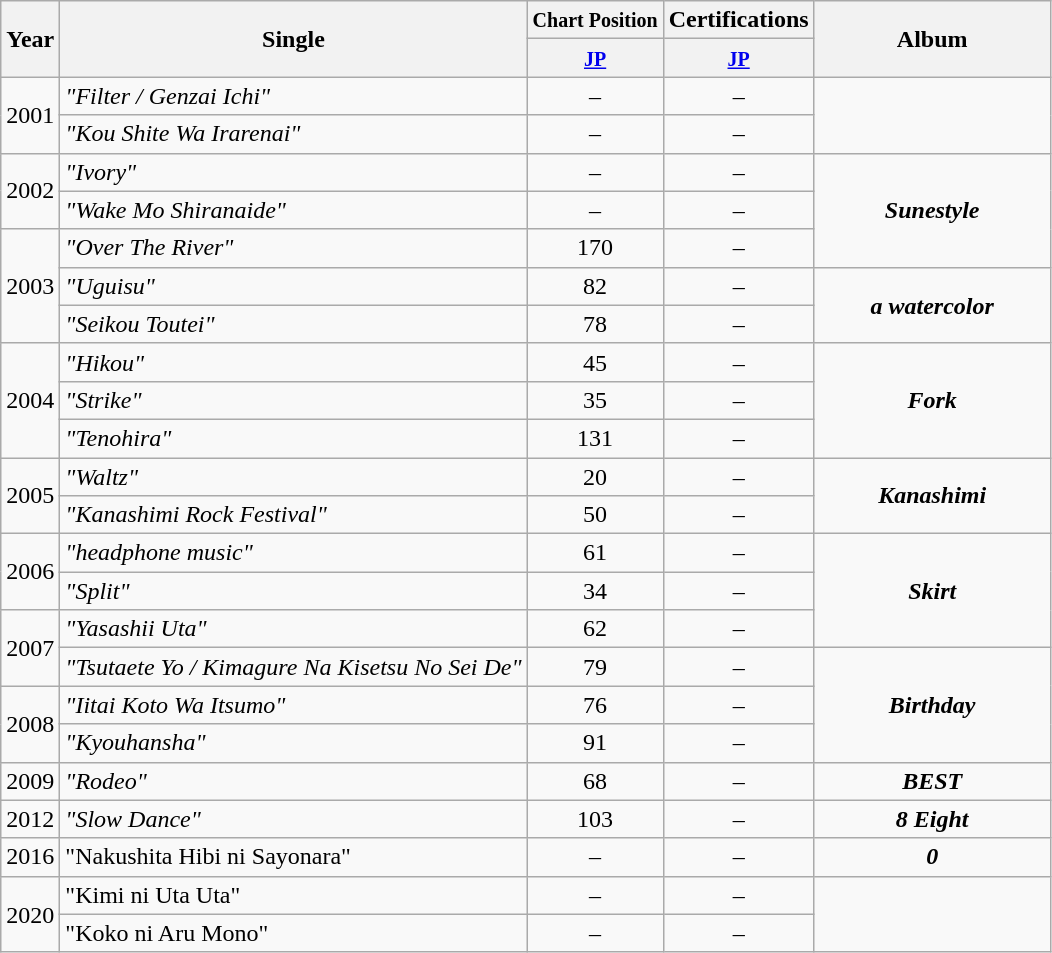<table class="wikitable">
<tr>
<th align="center" rowspan="2">Year</th>
<th align="center" rowspan="2">Single</th>
<th align="center"><small>Chart Position</small></th>
<th align="center">Certifications</th>
<th align="center" rowspan="2" width=150>Album</th>
</tr>
<tr>
<th align="center"><small><a href='#'>JP</a></small> </th>
<th align="center"><small><a href='#'>JP</a></small></th>
</tr>
<tr>
<td align="center" rowspan="2">2001</td>
<td align="left"><em>"Filter / Genzai Ichi"</em></td>
<td align="center">–</td>
<td align="center">–</td>
<td align="center" rowspan="2"></td>
</tr>
<tr>
<td align="left"><em>"Kou Shite Wa Irarenai"</em></td>
<td align="center">–</td>
<td align="center">–</td>
</tr>
<tr>
<td align="center" rowspan="2">2002</td>
<td align="left"><em>"Ivory"</em></td>
<td align="center">–</td>
<td align="center">–</td>
<td align="center" rowspan="3"><strong><em>Sunestyle</em></strong></td>
</tr>
<tr>
<td align="left"><em>"Wake Mo Shiranaide"</em></td>
<td align="center">–</td>
<td align="center">–</td>
</tr>
<tr>
<td align="center" rowspan="3">2003</td>
<td align="left"><em>"Over The River"</em></td>
<td align="center">170</td>
<td align="center">–</td>
</tr>
<tr>
<td align="left"><em>"Uguisu"</em></td>
<td align="center">82</td>
<td align="center">–</td>
<td align="center" rowspan="2"><strong><em>a watercolor</em></strong></td>
</tr>
<tr>
<td align="left"><em>"Seikou Toutei"</em></td>
<td align="center">78</td>
<td align="center">–</td>
</tr>
<tr>
<td align="center" rowspan="3">2004</td>
<td align="left"><em>"Hikou"</em></td>
<td align="center">45</td>
<td align="center">–</td>
<td align="center" rowspan="3"><strong><em>Fork</em></strong></td>
</tr>
<tr>
<td align="left"><em>"Strike"</em></td>
<td align="center">35</td>
<td align="center">–</td>
</tr>
<tr>
<td align="left"><em>"Tenohira"</em></td>
<td align="center">131</td>
<td align="center">–</td>
</tr>
<tr>
<td align="center" rowspan="2">2005</td>
<td align="left"><em>"Waltz"</em></td>
<td align="center">20</td>
<td align="center">–</td>
<td align="center" rowspan="2"><strong><em>Kanashimi</em></strong></td>
</tr>
<tr>
<td align="left"><em>"Kanashimi Rock Festival"</em></td>
<td align="center">50</td>
<td align="center">–</td>
</tr>
<tr>
<td align="center" rowspan="2">2006</td>
<td align="left"><em>"headphone music"</em></td>
<td align="center">61</td>
<td align="center">–</td>
<td align="center" rowspan="3"><strong><em>Skirt</em></strong></td>
</tr>
<tr>
<td align="left"><em>"Split"</em></td>
<td align="center">34</td>
<td align="center">–</td>
</tr>
<tr>
<td align="center" rowspan="2">2007</td>
<td align="left"><em>"Yasashii Uta"</em></td>
<td align="center">62</td>
<td align="center">–</td>
</tr>
<tr>
<td align="left"><em>"Tsutaete Yo / Kimagure Na Kisetsu No Sei De"</em></td>
<td align="center">79</td>
<td align="center">–</td>
<td align="center" rowspan="3"><strong><em>Birthday</em></strong></td>
</tr>
<tr>
<td align="center" rowspan="2">2008</td>
<td align="left"><em>"Iitai Koto Wa Itsumo"</em></td>
<td align="center">76</td>
<td align="center">–</td>
</tr>
<tr>
<td align="left"><em>"Kyouhansha"</em></td>
<td align="center">91</td>
<td align="center">–</td>
</tr>
<tr>
<td align="center" rowspan="1">2009</td>
<td align="left"><em>"Rodeo"</em></td>
<td align="center">68</td>
<td align="center">–</td>
<td align="center" rowspan="1"><strong><em>BEST</em></strong></td>
</tr>
<tr>
<td align="center" rowspan="1">2012</td>
<td align="left"><em>"Slow Dance"</em></td>
<td align="center">103</td>
<td align="center">–</td>
<td align="center" rowspan="1"><strong><em>8 Eight</em></strong></td>
</tr>
<tr>
<td>2016</td>
<td>"Nakushita Hibi ni Sayonara"</td>
<td align="center">–</td>
<td align="center">–</td>
<td align="center" rowspan="1"><strong><em>0</em></strong></td>
</tr>
<tr>
<td rowspan="2">2020</td>
<td>"Kimi ni Uta Uta"</td>
<td align="center">–</td>
<td align="center">–</td>
<td rowspan="2"></td>
</tr>
<tr>
<td>"Koko ni Aru Mono"</td>
<td align="center">–</td>
<td align="center">–</td>
</tr>
</table>
